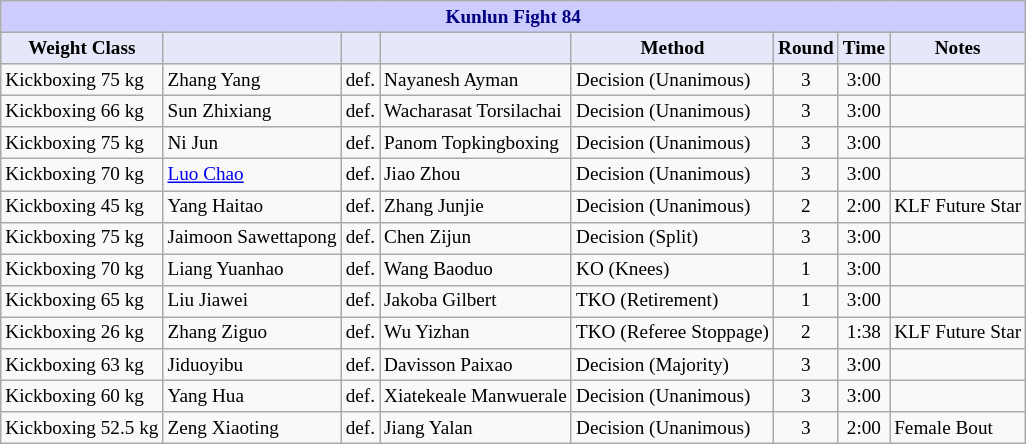<table class="wikitable" style="font-size: 80%;">
<tr>
<th colspan="8" style="background-color: #ccf; color: #000080; text-align: center;"><strong>Kunlun Fight 84</strong></th>
</tr>
<tr>
<th colspan="1" style="background-color: #E6E8FA; color: #000000; text-align: center;">Weight Class</th>
<th colspan="1" style="background-color: #E6E8FA; color: #000000; text-align: center;"></th>
<th colspan="1" style="background-color: #E6E8FA; color: #000000; text-align: center;"></th>
<th colspan="1" style="background-color: #E6E8FA; color: #000000; text-align: center;"></th>
<th colspan="1" style="background-color: #E6E8FA; color: #000000; text-align: center;">Method</th>
<th colspan="1" style="background-color: #E6E8FA; color: #000000; text-align: center;">Round</th>
<th colspan="1" style="background-color: #E6E8FA; color: #000000; text-align: center;">Time</th>
<th colspan="1" style="background-color: #E6E8FA; color: #000000; text-align: center;">Notes</th>
</tr>
<tr>
<td>Kickboxing 75 kg</td>
<td> Zhang Yang</td>
<td align=center>def.</td>
<td> Nayanesh Ayman</td>
<td>Decision (Unanimous)</td>
<td align=center>3</td>
<td align=center>3:00</td>
<td></td>
</tr>
<tr>
<td>Kickboxing 66 kg</td>
<td> Sun Zhixiang</td>
<td align=center>def.</td>
<td> Wacharasat Torsilachai</td>
<td>Decision (Unanimous)</td>
<td align=center>3</td>
<td align=center>3:00</td>
<td></td>
</tr>
<tr>
<td>Kickboxing 75 kg</td>
<td> Ni Jun</td>
<td align=center>def.</td>
<td> Panom Topkingboxing</td>
<td>Decision (Unanimous)</td>
<td align=center>3</td>
<td align=center>3:00</td>
<td></td>
</tr>
<tr>
<td>Kickboxing 70 kg</td>
<td> <a href='#'>Luo Chao</a></td>
<td align=center>def.</td>
<td> Jiao Zhou</td>
<td>Decision (Unanimous)</td>
<td align=center>3</td>
<td align=center>3:00</td>
<td></td>
</tr>
<tr>
<td>Kickboxing 45 kg</td>
<td> Yang Haitao</td>
<td align=center>def.</td>
<td> Zhang Junjie</td>
<td>Decision (Unanimous)</td>
<td align=center>2</td>
<td align=center>2:00</td>
<td>KLF Future Star</td>
</tr>
<tr>
<td>Kickboxing 75 kg</td>
<td> Jaimoon Sawettapong</td>
<td align=center>def.</td>
<td> Chen Zijun</td>
<td>Decision (Split)</td>
<td align=center>3</td>
<td align=center>3:00</td>
<td></td>
</tr>
<tr>
<td>Kickboxing 70 kg</td>
<td> Liang Yuanhao</td>
<td align=center>def.</td>
<td> Wang Baoduo</td>
<td>KO (Knees)</td>
<td align=center>1</td>
<td align=center>3:00</td>
<td></td>
</tr>
<tr>
<td>Kickboxing 65 kg</td>
<td> Liu Jiawei</td>
<td align=center>def.</td>
<td> Jakoba Gilbert</td>
<td>TKO (Retirement)</td>
<td align=center>1</td>
<td align=center>3:00</td>
<td></td>
</tr>
<tr>
<td>Kickboxing 26 kg</td>
<td> Zhang Ziguo</td>
<td align=center>def.</td>
<td> Wu Yizhan</td>
<td>TKO (Referee Stoppage)</td>
<td align=center>2</td>
<td align=center>1:38</td>
<td>KLF Future Star</td>
</tr>
<tr>
<td>Kickboxing 63 kg</td>
<td> Jiduoyibu</td>
<td align=center>def.</td>
<td> Davisson Paixao</td>
<td>Decision (Majority)</td>
<td align=center>3</td>
<td align=center>3:00</td>
<td></td>
</tr>
<tr>
<td>Kickboxing 60 kg</td>
<td> Yang Hua</td>
<td align=center>def.</td>
<td> Xiatekeale Manwuerale</td>
<td>Decision (Unanimous)</td>
<td align=center>3</td>
<td align=center>3:00</td>
<td></td>
</tr>
<tr>
<td>Kickboxing  52.5 kg</td>
<td> Zeng Xiaoting</td>
<td align=center>def.</td>
<td> Jiang Yalan</td>
<td>Decision (Unanimous)</td>
<td align=center>3</td>
<td align=center>2:00</td>
<td>Female Bout</td>
</tr>
</table>
